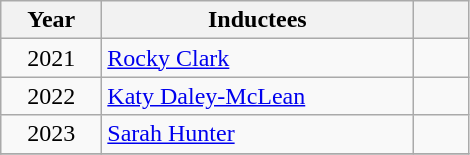<table class="wikitable">
<tr>
<th width=60>Year</th>
<th width=200>Inductees</th>
<th width=30></th>
</tr>
<tr>
<td align=center>2021</td>
<td><a href='#'>Rocky Clark</a></td>
<td align=center></td>
</tr>
<tr>
<td align=center>2022</td>
<td><a href='#'>Katy Daley-McLean</a></td>
<td align=center></td>
</tr>
<tr>
<td align=center>2023</td>
<td><a href='#'>Sarah Hunter</a></td>
<td align=center></td>
</tr>
<tr>
</tr>
</table>
